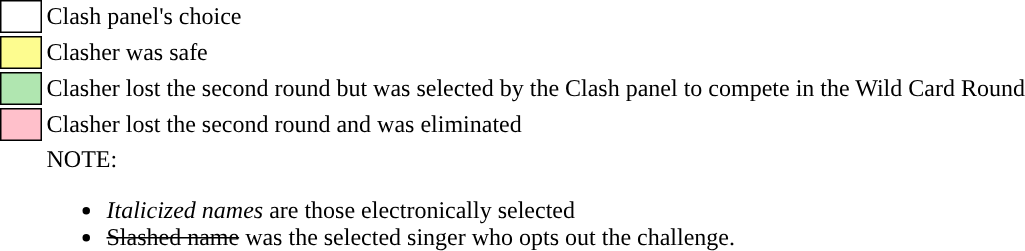<table class="toccolours" style="white-space: nowrap;">
<tr>
<td style="background:white; border: 1px solid black;"> <strong></strong> </td>
<td>Clash panel's choice</td>
</tr>
<tr>
<td style="background:#fdfc8f; border: 1px solid black">    </td>
<td>Clasher was safe</td>
</tr>
<tr>
<td style="background:#b0e6b0; border:1px solid black;">      </td>
<td>Clasher lost the second round but was selected by the Clash panel to compete in the Wild Card Round</td>
</tr>
<tr>
<td style="background:pink; border:1px solid black;">      </td>
<td>Clasher lost the second round and was eliminated</td>
</tr>
<tr>
<td style="background:none; border: 0px solid black">    </td>
<td>NOTE:<br><ul><li><em>Italicized names</em> are those electronically selected</li><li><s>Slashed name</s> was the selected singer who opts out the challenge.</li></ul></td>
</tr>
</table>
